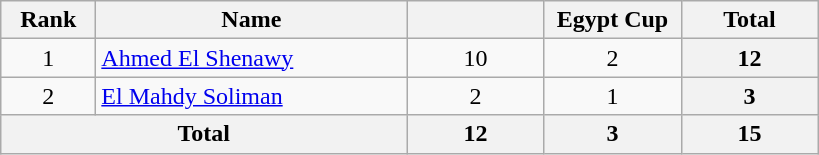<table class=wikitable style="text-align:center">
<tr>
<th style=width:56px;>Rank</th>
<th style=width:200px;>Name</th>
<th style=width:84px;></th>
<th style=width:84px;>Egypt Cup</th>
<th style=width:84px;>Total</th>
</tr>
<tr>
<td>1</td>
<td align=left> <a href='#'>Ahmed El Shenawy</a></td>
<td>10</td>
<td>2</td>
<th>12</th>
</tr>
<tr>
<td>2</td>
<td align=left> <a href='#'>El Mahdy Soliman</a></td>
<td>2</td>
<td>1</td>
<th>3</th>
</tr>
<tr>
<th colspan=2>Total</th>
<th>12</th>
<th>3</th>
<th>15</th>
</tr>
</table>
